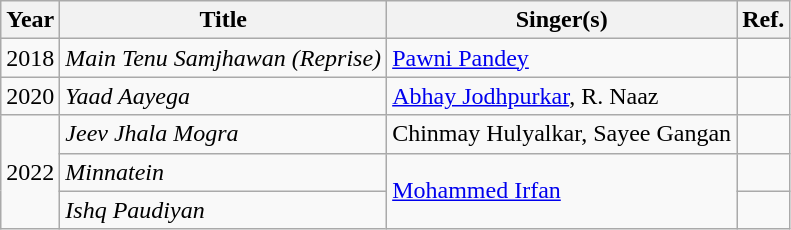<table class="wikitable">
<tr>
<th>Year</th>
<th>Title</th>
<th>Singer(s)</th>
<th>Ref.</th>
</tr>
<tr>
<td>2018</td>
<td><em>Main Tenu Samjhawan (Reprise)</em></td>
<td><a href='#'>Pawni Pandey</a></td>
<td></td>
</tr>
<tr>
<td>2020</td>
<td><em>Yaad Aayega</em></td>
<td><a href='#'>Abhay Jodhpurkar</a>, R. Naaz</td>
<td></td>
</tr>
<tr>
<td rowspan="3">2022</td>
<td><em>Jeev Jhala Mogra</em></td>
<td>Chinmay Hulyalkar, Sayee Gangan</td>
<td></td>
</tr>
<tr>
<td><em>Minnatein</em></td>
<td rowspan="2"><a href='#'>Mohammed Irfan</a></td>
<td></td>
</tr>
<tr>
<td><em>Ishq Paudiyan</em></td>
<td></td>
</tr>
</table>
